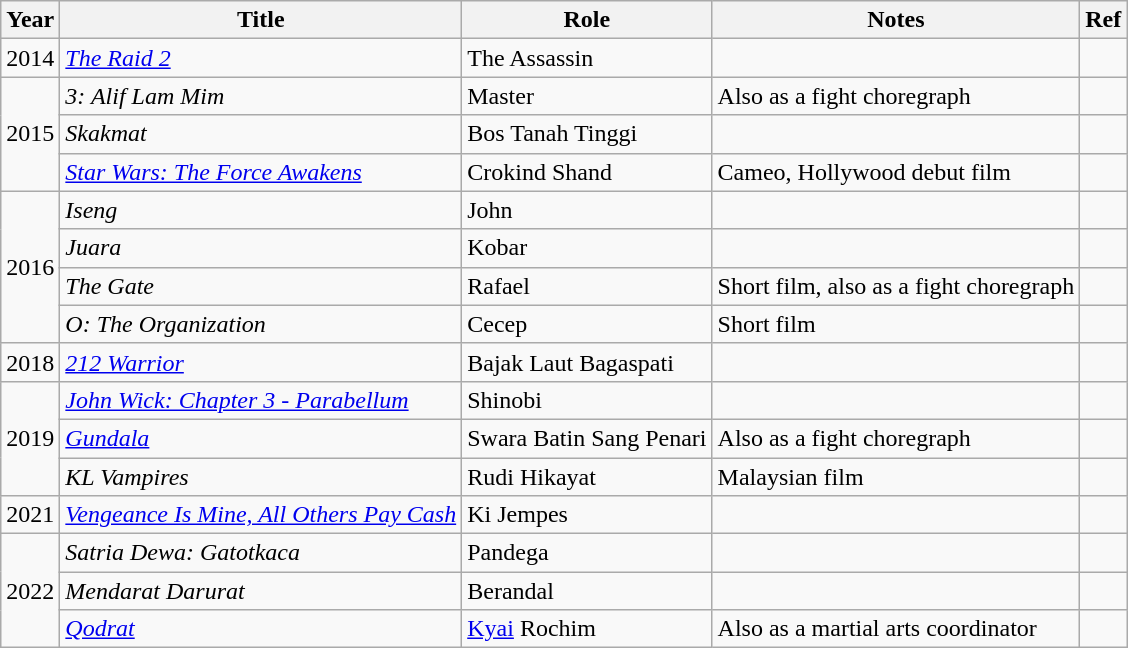<table class="wikitable">
<tr>
<th>Year</th>
<th>Title</th>
<th>Role</th>
<th>Notes</th>
<th>Ref</th>
</tr>
<tr>
<td>2014</td>
<td><em><a href='#'>The Raid 2</a></em></td>
<td>The Assassin</td>
<td></td>
<td></td>
</tr>
<tr>
<td rowspan="3">2015</td>
<td><em>3: Alif Lam Mim</em></td>
<td>Master</td>
<td>Also as a fight choregraph</td>
<td></td>
</tr>
<tr>
<td><em>Skakmat</em></td>
<td>Bos Tanah Tinggi</td>
<td></td>
<td></td>
</tr>
<tr>
<td><em><a href='#'>Star Wars: The Force Awakens</a></em></td>
<td>Crokind Shand</td>
<td>Cameo, Hollywood debut film</td>
<td></td>
</tr>
<tr>
<td rowspan="4">2016</td>
<td><em>Iseng</em></td>
<td>John</td>
<td></td>
<td></td>
</tr>
<tr>
<td><em>Juara</em></td>
<td>Kobar</td>
<td></td>
<td></td>
</tr>
<tr>
<td><em>The Gate</em></td>
<td>Rafael</td>
<td>Short film, also as a fight choregraph</td>
<td></td>
</tr>
<tr>
<td><em>O: The Organization</em></td>
<td>Cecep</td>
<td>Short film</td>
<td></td>
</tr>
<tr>
<td>2018</td>
<td><em><a href='#'>212 Warrior</a></em></td>
<td>Bajak Laut Bagaspati</td>
<td></td>
<td></td>
</tr>
<tr>
<td rowspan="3">2019</td>
<td><em><a href='#'>John Wick: Chapter 3 - Parabellum</a></em></td>
<td>Shinobi</td>
<td></td>
<td></td>
</tr>
<tr>
<td><em><a href='#'>Gundala</a></em></td>
<td>Swara Batin Sang Penari</td>
<td>Also as a fight choregraph</td>
<td></td>
</tr>
<tr>
<td><em>KL Vampires</em></td>
<td>Rudi Hikayat</td>
<td>Malaysian film</td>
<td></td>
</tr>
<tr>
<td>2021</td>
<td><em><a href='#'>Vengeance Is Mine, All Others Pay Cash</a></em></td>
<td>Ki Jempes</td>
<td></td>
<td></td>
</tr>
<tr>
<td rowspan="3">2022</td>
<td><em>Satria Dewa: Gatotkaca</em></td>
<td>Pandega</td>
<td></td>
<td></td>
</tr>
<tr>
<td><em>Mendarat Darurat</em></td>
<td>Berandal</td>
<td></td>
<td></td>
</tr>
<tr>
<td><em><a href='#'>Qodrat</a></em></td>
<td><a href='#'>Kyai</a> Rochim</td>
<td>Also as a martial arts coordinator</td>
<td></td>
</tr>
</table>
